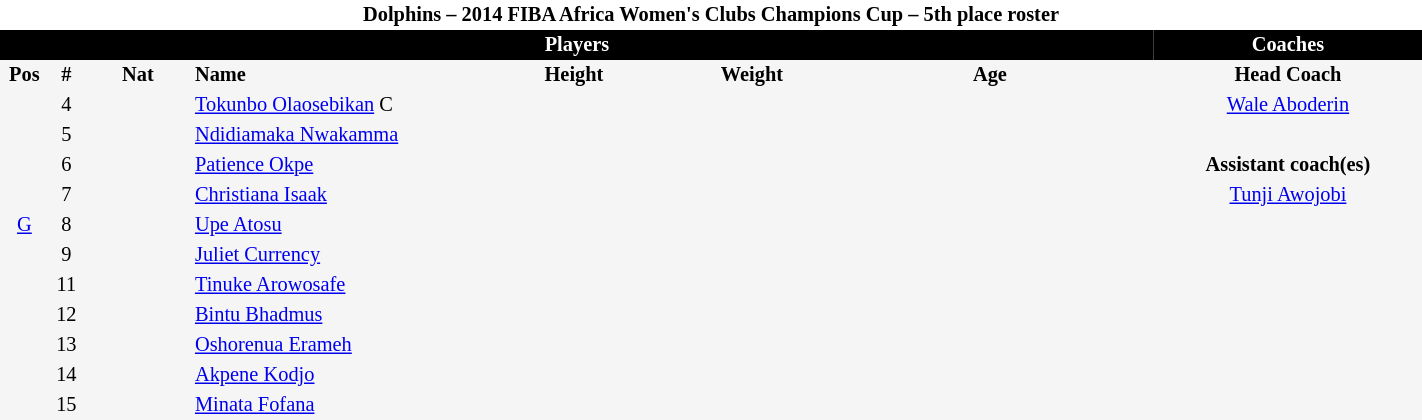<table border=0 cellpadding=2 cellspacing=0  |- bgcolor=#f5f5f5 style="text-align:center; font-size:85%;" width=75%>
<tr>
<td colspan="8" style="background: white; color: black"><strong>Dolphins – 2014 FIBA Africa Women's Clubs Champions Cup – 5th place roster</strong></td>
</tr>
<tr>
<td colspan="7" style="background: black; color: white"><strong>Players</strong></td>
<td style="background: black; color: white"><strong>Coaches</strong></td>
</tr>
<tr style="background=#f5f5f5; color: black">
<th width=5px>Pos</th>
<th width=5px>#</th>
<th width=50px>Nat</th>
<th width=135px align=left>Name</th>
<th width=100px>Height</th>
<th width=70px>Weight</th>
<th width=160px>Age</th>
<th width=130px>Head Coach</th>
</tr>
<tr>
<td></td>
<td>4</td>
<td></td>
<td align=left><a href='#'>Tokunbo Olaosebikan</a> C</td>
<td><span></span></td>
<td><span></span></td>
<td><span></span></td>
<td> <a href='#'>Wale Aboderin</a></td>
</tr>
<tr>
<td></td>
<td>5</td>
<td></td>
<td align=left><a href='#'>Ndidiamaka Nwakamma</a></td>
<td></td>
<td></td>
<td><span></span></td>
</tr>
<tr>
<td></td>
<td>6</td>
<td></td>
<td align=left><a href='#'>Patience Okpe</a></td>
<td></td>
<td></td>
<td><span></span></td>
<td><strong>Assistant coach(es)</strong></td>
</tr>
<tr>
<td></td>
<td>7</td>
<td></td>
<td align=left><a href='#'>Christiana Isaak</a></td>
<td></td>
<td></td>
<td><span></span></td>
<td> <a href='#'>Tunji Awojobi</a></td>
</tr>
<tr>
<td><a href='#'>G</a></td>
<td>8</td>
<td></td>
<td align=left><a href='#'>Upe Atosu</a></td>
<td><span></span></td>
<td></td>
<td><span></span></td>
</tr>
<tr>
<td></td>
<td>9</td>
<td></td>
<td align=left><a href='#'>Juliet Currency</a></td>
<td></td>
<td></td>
<td><span></span></td>
</tr>
<tr>
<td></td>
<td>11</td>
<td></td>
<td align=left><a href='#'>Tinuke Arowosafe</a></td>
<td></td>
<td></td>
<td><span></span></td>
</tr>
<tr>
<td></td>
<td>12</td>
<td></td>
<td align=left><a href='#'>Bintu Bhadmus</a></td>
<td><span></span></td>
<td><span></span></td>
<td><span></span></td>
</tr>
<tr>
<td></td>
<td>13</td>
<td></td>
<td align=left><a href='#'>Oshorenua Erameh</a></td>
<td></td>
<td></td>
<td><span></span></td>
</tr>
<tr>
<td></td>
<td>14</td>
<td></td>
<td align=left><a href='#'>Akpene Kodjo</a></td>
<td></td>
<td></td>
<td><span></span></td>
</tr>
<tr>
<td></td>
<td>15</td>
<td></td>
<td align=left><a href='#'>Minata Fofana</a></td>
<td></td>
<td></td>
<td><span></span></td>
</tr>
</table>
